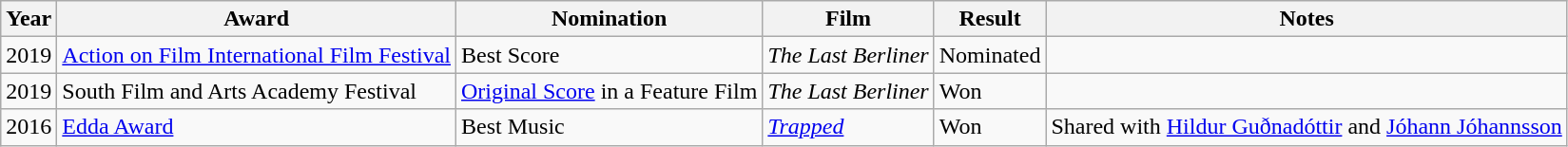<table class="wikitable">
<tr>
<th>Year</th>
<th>Award</th>
<th>Nomination</th>
<th>Film</th>
<th>Result</th>
<th>Notes</th>
</tr>
<tr>
<td>2019</td>
<td><a href='#'>Action on Film International Film Festival</a></td>
<td>Best Score</td>
<td><em>The Last Berliner</em></td>
<td>Nominated</td>
<td></td>
</tr>
<tr>
<td>2019</td>
<td>South Film and Arts Academy Festival</td>
<td><a href='#'>Original Score</a> in a Feature Film</td>
<td><em>The Last Berliner</em></td>
<td>Won</td>
<td></td>
</tr>
<tr>
<td>2016</td>
<td><a href='#'>Edda Award</a></td>
<td>Best Music</td>
<td><em><a href='#'>Trapped</a></em></td>
<td>Won</td>
<td>Shared with <a href='#'>Hildur Guðnadóttir</a> and <a href='#'>Jóhann Jóhannsson</a></td>
</tr>
</table>
